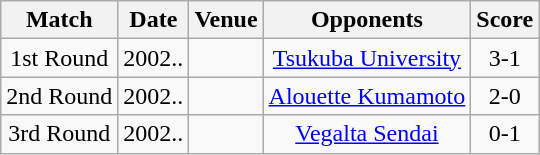<table class="wikitable" style="text-align:center;">
<tr>
<th>Match</th>
<th>Date</th>
<th>Venue</th>
<th>Opponents</th>
<th>Score</th>
</tr>
<tr>
<td>1st Round</td>
<td>2002..</td>
<td><a href='#'></a></td>
<td><a href='#'>Tsukuba University</a></td>
<td>3-1</td>
</tr>
<tr>
<td>2nd Round</td>
<td>2002..</td>
<td><a href='#'></a></td>
<td><a href='#'>Alouette Kumamoto</a></td>
<td>2-0</td>
</tr>
<tr>
<td>3rd Round</td>
<td>2002..</td>
<td><a href='#'></a></td>
<td><a href='#'>Vegalta Sendai</a></td>
<td>0-1</td>
</tr>
</table>
